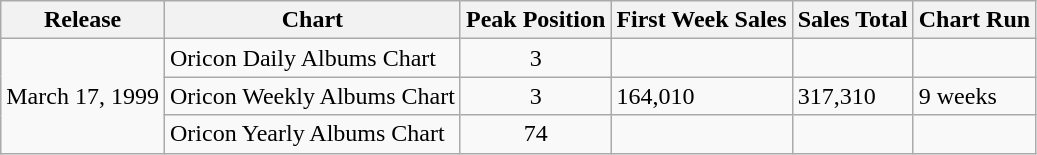<table class="wikitable">
<tr>
<th>Release</th>
<th>Chart</th>
<th>Peak Position</th>
<th>First Week Sales</th>
<th>Sales Total</th>
<th>Chart Run</th>
</tr>
<tr>
<td rowspan="3">March 17, 1999</td>
<td>Oricon Daily Albums Chart</td>
<td align="center">3</td>
<td></td>
<td></td>
<td></td>
</tr>
<tr>
<td>Oricon Weekly Albums Chart</td>
<td align="center">3</td>
<td>164,010</td>
<td>317,310</td>
<td>9 weeks</td>
</tr>
<tr>
<td>Oricon Yearly Albums Chart</td>
<td align="center">74</td>
<td></td>
<td></td>
<td></td>
</tr>
</table>
